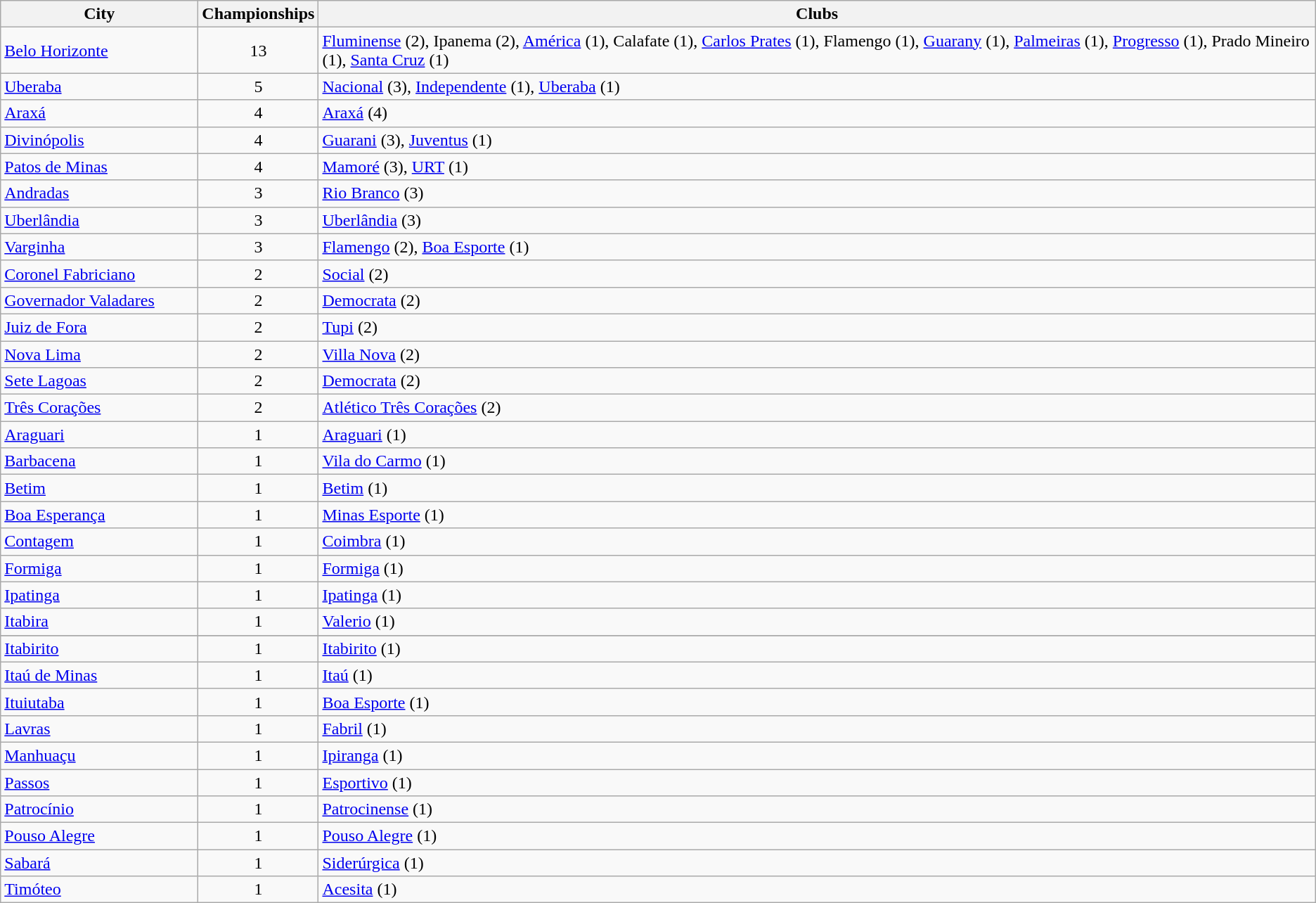<table class="wikitable">
<tr>
<th style="width:180px">City</th>
<th>Championships</th>
<th>Clubs</th>
</tr>
<tr>
<td> <a href='#'>Belo Horizonte</a></td>
<td align="center">13</td>
<td><a href='#'>Fluminense</a> (2), Ipanema (2), <a href='#'>América</a> (1), Calafate (1), <a href='#'>Carlos Prates</a> (1), Flamengo (1), <a href='#'>Guarany</a> (1), <a href='#'>Palmeiras</a> (1), <a href='#'>Progresso</a> (1), Prado Mineiro (1), <a href='#'>Santa Cruz</a> (1)</td>
</tr>
<tr>
<td> <a href='#'>Uberaba</a></td>
<td align="center">5</td>
<td><a href='#'>Nacional</a> (3), <a href='#'>Independente</a> (1), <a href='#'>Uberaba</a> (1)</td>
</tr>
<tr>
<td> <a href='#'>Araxá</a></td>
<td align="center">4</td>
<td><a href='#'>Araxá</a> (4)</td>
</tr>
<tr>
<td> <a href='#'>Divinópolis</a></td>
<td align="center">4</td>
<td><a href='#'>Guarani</a> (3), <a href='#'>Juventus</a> (1)</td>
</tr>
<tr>
<td> <a href='#'>Patos de Minas</a></td>
<td align="center">4</td>
<td><a href='#'>Mamoré</a> (3), <a href='#'>URT</a> (1)</td>
</tr>
<tr>
<td> <a href='#'>Andradas</a></td>
<td align="center">3</td>
<td><a href='#'>Rio Branco</a> (3)</td>
</tr>
<tr>
<td> <a href='#'>Uberlândia</a></td>
<td align="center">3</td>
<td><a href='#'>Uberlândia</a> (3)</td>
</tr>
<tr>
<td> <a href='#'>Varginha</a></td>
<td align="center">3</td>
<td><a href='#'>Flamengo</a> (2), <a href='#'>Boa Esporte</a> (1)</td>
</tr>
<tr>
<td> <a href='#'>Coronel Fabriciano</a></td>
<td align="center">2</td>
<td><a href='#'>Social</a> (2)</td>
</tr>
<tr>
<td> <a href='#'>Governador Valadares</a></td>
<td align="center">2</td>
<td><a href='#'>Democrata</a> (2)</td>
</tr>
<tr>
<td> <a href='#'>Juiz de Fora</a></td>
<td align="center">2</td>
<td><a href='#'>Tupi</a> (2)</td>
</tr>
<tr>
<td> <a href='#'>Nova Lima</a></td>
<td align="center">2</td>
<td><a href='#'>Villa Nova</a> (2)</td>
</tr>
<tr>
<td> <a href='#'>Sete Lagoas</a></td>
<td align="center">2</td>
<td><a href='#'>Democrata</a> (2)</td>
</tr>
<tr>
<td> <a href='#'>Três Corações</a></td>
<td align="center">2</td>
<td><a href='#'>Atlético Três Corações</a> (2)</td>
</tr>
<tr>
<td> <a href='#'>Araguari</a></td>
<td align="center">1</td>
<td><a href='#'>Araguari</a> (1)</td>
</tr>
<tr>
<td> <a href='#'>Barbacena</a></td>
<td align="center">1</td>
<td><a href='#'>Vila do Carmo</a> (1)</td>
</tr>
<tr>
<td> <a href='#'>Betim</a></td>
<td align="center">1</td>
<td><a href='#'>Betim</a> (1)</td>
</tr>
<tr>
<td> <a href='#'>Boa Esperança</a></td>
<td align="center">1</td>
<td><a href='#'>Minas Esporte</a> (1)</td>
</tr>
<tr>
<td> <a href='#'>Contagem</a></td>
<td align="center">1</td>
<td><a href='#'>Coimbra</a> (1)</td>
</tr>
<tr>
<td> <a href='#'>Formiga</a></td>
<td align="center">1</td>
<td><a href='#'>Formiga</a> (1)</td>
</tr>
<tr>
<td> <a href='#'>Ipatinga</a></td>
<td align="center">1</td>
<td><a href='#'>Ipatinga</a> (1)</td>
</tr>
<tr>
<td> <a href='#'>Itabira</a></td>
<td align="center">1</td>
<td><a href='#'>Valerio</a> (1)</td>
</tr>
<tr>
</tr>
<tr>
<td> <a href='#'>Itabirito</a></td>
<td align="center">1</td>
<td><a href='#'>Itabirito</a> (1)</td>
</tr>
<tr>
<td> <a href='#'>Itaú de Minas</a></td>
<td align="center">1</td>
<td><a href='#'>Itaú</a> (1)</td>
</tr>
<tr>
<td> <a href='#'>Ituiutaba</a></td>
<td align="center">1</td>
<td><a href='#'>Boa Esporte</a> (1)</td>
</tr>
<tr>
<td> <a href='#'>Lavras</a></td>
<td align="center">1</td>
<td><a href='#'>Fabril</a> (1)</td>
</tr>
<tr>
<td> <a href='#'>Manhuaçu</a></td>
<td align="center">1</td>
<td><a href='#'>Ipiranga</a> (1)</td>
</tr>
<tr>
<td> <a href='#'>Passos</a></td>
<td align="center">1</td>
<td><a href='#'>Esportivo</a> (1)</td>
</tr>
<tr>
<td> <a href='#'>Patrocínio</a></td>
<td align="center">1</td>
<td><a href='#'>Patrocinense</a> (1)</td>
</tr>
<tr>
<td> <a href='#'>Pouso Alegre</a></td>
<td align="center">1</td>
<td><a href='#'>Pouso Alegre</a> (1)</td>
</tr>
<tr>
<td> <a href='#'>Sabará</a></td>
<td align="center">1</td>
<td><a href='#'>Siderúrgica</a> (1)</td>
</tr>
<tr>
<td> <a href='#'>Timóteo</a></td>
<td align="center">1</td>
<td><a href='#'>Acesita</a> (1)</td>
</tr>
</table>
